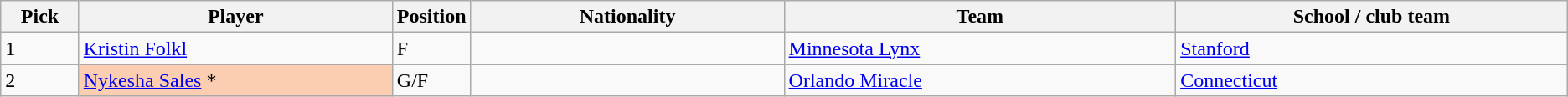<table class="wikitable">
<tr>
<th style="width:5%;">Pick</th>
<th style="width:20%;">Player</th>
<th style="width:5%;">Position</th>
<th style="width:20%;">Nationality</th>
<th style="width:25%;">Team</th>
<th style="width:25%;">School / club team</th>
</tr>
<tr>
<td>1</td>
<td><a href='#'>Kristin Folkl</a></td>
<td>F</td>
<td></td>
<td><a href='#'>Minnesota Lynx</a></td>
<td><a href='#'>Stanford</a></td>
</tr>
<tr>
<td>2</td>
<td bgcolor="#FBCEB1"><a href='#'>Nykesha Sales</a> *</td>
<td>G/F</td>
<td></td>
<td><a href='#'>Orlando Miracle</a></td>
<td><a href='#'>Connecticut</a></td>
</tr>
</table>
